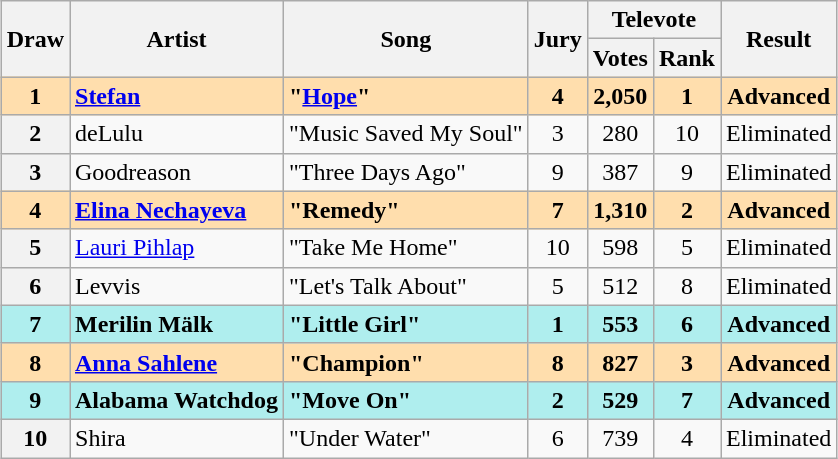<table class="sortable wikitable plainrowheaders" style="margin: 1em auto 1em auto; text-align:center;">
<tr>
<th scope="col" rowspan="2">Draw</th>
<th scope="col" rowspan="2">Artist</th>
<th scope="col" rowspan="2">Song</th>
<th scope="col" rowspan="2">Jury</th>
<th scope="col" colspan="2">Televote</th>
<th scope="col" rowspan="2">Result</th>
</tr>
<tr>
<th>Votes</th>
<th>Rank</th>
</tr>
<tr style="font-weight:bold; background:navajowhite;">
<th scope="row" style="text-align:center; font-weight:bold; background:navajowhite;">1</th>
<td align="left"><a href='#'>Stefan</a></td>
<td align="left">"<a href='#'>Hope</a>"</td>
<td>4</td>
<td>2,050</td>
<td>1</td>
<td>Advanced</td>
</tr>
<tr>
<th scope="row" style="text-align:center;">2</th>
<td align="left">deLulu</td>
<td align="left">"Music Saved My Soul"</td>
<td>3</td>
<td>280</td>
<td>10</td>
<td>Eliminated</td>
</tr>
<tr>
<th scope="row" style="text-align:center;">3</th>
<td align="left">Goodreason</td>
<td align="left">"Three Days Ago"</td>
<td>9</td>
<td>387</td>
<td>9</td>
<td>Eliminated</td>
</tr>
<tr style="font-weight:bold; background:navajowhite;">
<th scope="row" style="text-align:center; font-weight:bold; background:navajowhite;">4</th>
<td align="left"><a href='#'>Elina Nechayeva</a></td>
<td align="left">"Remedy"</td>
<td>7</td>
<td>1,310</td>
<td>2</td>
<td>Advanced</td>
</tr>
<tr>
<th scope="row" style="text-align:center;">5</th>
<td align="left"><a href='#'>Lauri Pihlap</a></td>
<td align="left">"Take Me Home"</td>
<td>10</td>
<td>598</td>
<td>5</td>
<td>Eliminated</td>
</tr>
<tr>
<th scope="row" style="text-align:center;">6</th>
<td align="left">Levvis</td>
<td align="left">"Let's Talk About"</td>
<td>5</td>
<td>512</td>
<td>8</td>
<td>Eliminated</td>
</tr>
<tr style="font-weight:bold; background:paleturquoise;">
<th scope="row" style="text-align:center; font-weight:bold; background:paleturquoise;">7</th>
<td align="left">Merilin Mälk</td>
<td align="left">"Little Girl"</td>
<td>1</td>
<td>553</td>
<td>6</td>
<td>Advanced</td>
</tr>
<tr style="font-weight:bold; background:navajowhite;">
<th scope="row" style="text-align:center; font-weight:bold; background:navajowhite;">8</th>
<td align="left"><a href='#'>Anna Sahlene</a></td>
<td align="left">"Champion"</td>
<td>8</td>
<td>827</td>
<td>3</td>
<td>Advanced</td>
</tr>
<tr style="font-weight:bold; background:paleturquoise;">
<th scope="row" style="text-align:center; font-weight:bold; background:paleturquoise;">9</th>
<td align="left">Alabama Watchdog</td>
<td align="left">"Move On"</td>
<td>2</td>
<td>529</td>
<td>7</td>
<td>Advanced</td>
</tr>
<tr>
<th scope="row" style="text-align:center;">10</th>
<td align="left">Shira</td>
<td align="left">"Under Water"</td>
<td>6</td>
<td>739</td>
<td>4</td>
<td>Eliminated</td>
</tr>
</table>
